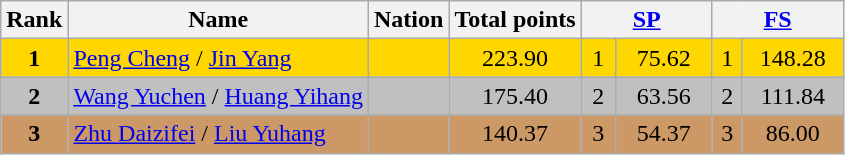<table class="wikitable sortable">
<tr>
<th>Rank</th>
<th>Name</th>
<th>Nation</th>
<th>Total points</th>
<th colspan="2" width="80px"><a href='#'>SP</a></th>
<th colspan="2" width="80px"><a href='#'>FS</a></th>
</tr>
<tr bgcolor="gold">
<td align="center"><strong>1</strong></td>
<td><a href='#'>Peng Cheng</a> / <a href='#'>Jin Yang</a></td>
<td></td>
<td align="center">223.90</td>
<td align="center">1</td>
<td align="center">75.62</td>
<td align="center">1</td>
<td align="center">148.28</td>
</tr>
<tr bgcolor="silver">
<td align="center"><strong>2</strong></td>
<td><a href='#'>Wang Yuchen</a> / <a href='#'>Huang Yihang</a></td>
<td></td>
<td align="center">175.40</td>
<td align="center">2</td>
<td align="center">63.56</td>
<td align="center">2</td>
<td align="center">111.84</td>
</tr>
<tr bgcolor="cc9966">
<td align="center"><strong>3</strong></td>
<td><a href='#'>Zhu Daizifei</a> / <a href='#'>Liu Yuhang</a></td>
<td></td>
<td align="center">140.37</td>
<td align="center">3</td>
<td align="center">54.37</td>
<td align="center">3</td>
<td align="center">86.00</td>
</tr>
</table>
